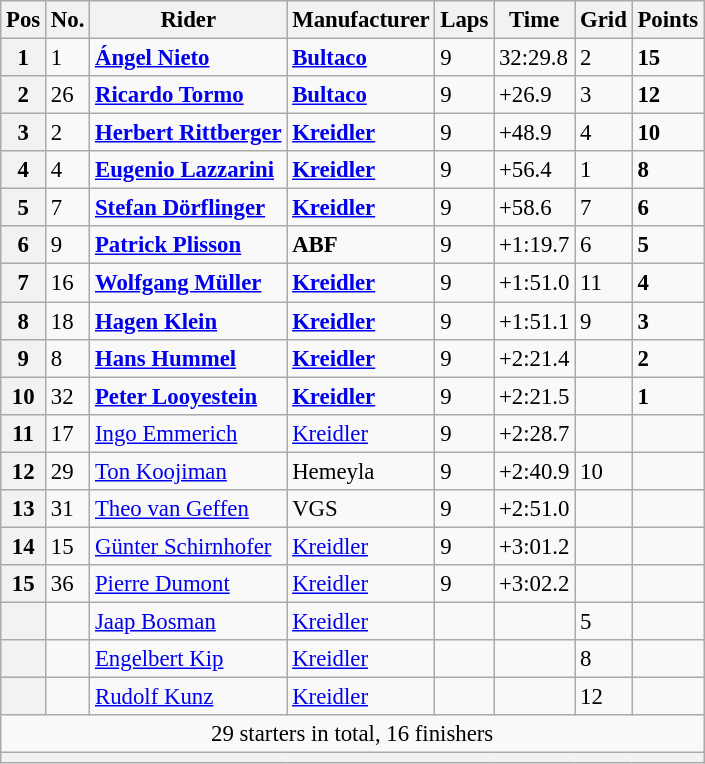<table class="wikitable" style="font-size: 95%;">
<tr>
<th>Pos</th>
<th>No.</th>
<th>Rider</th>
<th>Manufacturer</th>
<th>Laps</th>
<th>Time</th>
<th>Grid</th>
<th>Points</th>
</tr>
<tr>
<th>1</th>
<td>1</td>
<td> <strong><a href='#'>Ángel Nieto</a></strong></td>
<td><strong><a href='#'>Bultaco</a></strong></td>
<td>9</td>
<td>32:29.8</td>
<td>2</td>
<td><strong>15</strong></td>
</tr>
<tr>
<th>2</th>
<td>26</td>
<td> <strong><a href='#'>Ricardo Tormo</a></strong></td>
<td><strong><a href='#'>Bultaco</a></strong></td>
<td>9</td>
<td>+26.9</td>
<td>3</td>
<td><strong>12</strong></td>
</tr>
<tr>
<th>3</th>
<td>2</td>
<td> <strong><a href='#'>Herbert Rittberger</a></strong></td>
<td><strong><a href='#'>Kreidler</a></strong></td>
<td>9</td>
<td>+48.9</td>
<td>4</td>
<td><strong>10</strong></td>
</tr>
<tr>
<th>4</th>
<td>4</td>
<td> <strong><a href='#'>Eugenio Lazzarini</a></strong></td>
<td><strong><a href='#'>Kreidler</a></strong></td>
<td>9</td>
<td>+56.4</td>
<td>1</td>
<td><strong>8</strong></td>
</tr>
<tr>
<th>5</th>
<td>7</td>
<td> <strong><a href='#'>Stefan Dörflinger</a></strong></td>
<td><strong><a href='#'>Kreidler</a></strong></td>
<td>9</td>
<td>+58.6</td>
<td>7</td>
<td><strong>6</strong></td>
</tr>
<tr>
<th>6</th>
<td>9</td>
<td> <strong><a href='#'>Patrick Plisson</a></strong></td>
<td><strong>ABF</strong></td>
<td>9</td>
<td>+1:19.7</td>
<td>6</td>
<td><strong>5</strong></td>
</tr>
<tr>
<th>7</th>
<td>16</td>
<td> <strong><a href='#'>Wolfgang Müller</a></strong></td>
<td><strong><a href='#'>Kreidler</a></strong></td>
<td>9</td>
<td>+1:51.0</td>
<td>11</td>
<td><strong>4</strong></td>
</tr>
<tr>
<th>8</th>
<td>18</td>
<td> <strong><a href='#'>Hagen Klein</a></strong></td>
<td><strong><a href='#'>Kreidler</a></strong></td>
<td>9</td>
<td>+1:51.1</td>
<td>9</td>
<td><strong>3</strong></td>
</tr>
<tr>
<th>9</th>
<td>8</td>
<td> <strong><a href='#'>Hans Hummel</a></strong></td>
<td><strong><a href='#'>Kreidler</a></strong></td>
<td>9</td>
<td>+2:21.4</td>
<td></td>
<td><strong>2</strong></td>
</tr>
<tr>
<th>10</th>
<td>32</td>
<td> <strong><a href='#'>Peter Looyestein</a></strong></td>
<td><strong><a href='#'>Kreidler</a></strong></td>
<td>9</td>
<td>+2:21.5</td>
<td></td>
<td><strong>1</strong></td>
</tr>
<tr>
<th>11</th>
<td>17</td>
<td> <a href='#'>Ingo Emmerich</a></td>
<td><a href='#'>Kreidler</a></td>
<td>9</td>
<td>+2:28.7</td>
<td></td>
<td></td>
</tr>
<tr>
<th>12</th>
<td>29</td>
<td> <a href='#'>Ton Koojiman</a></td>
<td>Hemeyla</td>
<td>9</td>
<td>+2:40.9</td>
<td>10</td>
<td></td>
</tr>
<tr>
<th>13</th>
<td>31</td>
<td> <a href='#'>Theo van Geffen</a></td>
<td>VGS</td>
<td>9</td>
<td>+2:51.0</td>
<td></td>
<td></td>
</tr>
<tr>
<th>14</th>
<td>15</td>
<td> <a href='#'>Günter Schirnhofer</a></td>
<td><a href='#'>Kreidler</a></td>
<td>9</td>
<td>+3:01.2</td>
<td></td>
<td></td>
</tr>
<tr>
<th>15</th>
<td>36</td>
<td> <a href='#'>Pierre Dumont</a></td>
<td><a href='#'>Kreidler</a></td>
<td>9</td>
<td>+3:02.2</td>
<td></td>
<td></td>
</tr>
<tr>
<th></th>
<td></td>
<td> <a href='#'>Jaap Bosman</a></td>
<td><a href='#'>Kreidler</a></td>
<td></td>
<td></td>
<td>5</td>
<td></td>
</tr>
<tr>
<th></th>
<td></td>
<td> <a href='#'>Engelbert Kip</a></td>
<td><a href='#'>Kreidler</a></td>
<td></td>
<td></td>
<td>8</td>
<td></td>
</tr>
<tr>
<th></th>
<td></td>
<td> <a href='#'>Rudolf Kunz</a></td>
<td><a href='#'>Kreidler</a></td>
<td></td>
<td></td>
<td>12</td>
<td></td>
</tr>
<tr>
<td colspan=8 align=center>29 starters in total, 16 finishers</td>
</tr>
<tr>
<th colspan=8></th>
</tr>
</table>
